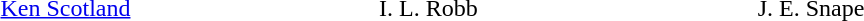<table style="width:100%;">
<tr>
<td style="vertical-align:top; width:20%;"> <a href='#'>Ken Scotland</a></td>
<td style="vertical-align:top; width:20%;"> I. L. Robb</td>
<td style="vertical-align:top; width:20%;"> J. E. Snape</td>
<td style="vertical-align:top; width:20%;"></td>
<td style="vertical-align:top; width:20%;"></td>
</tr>
</table>
